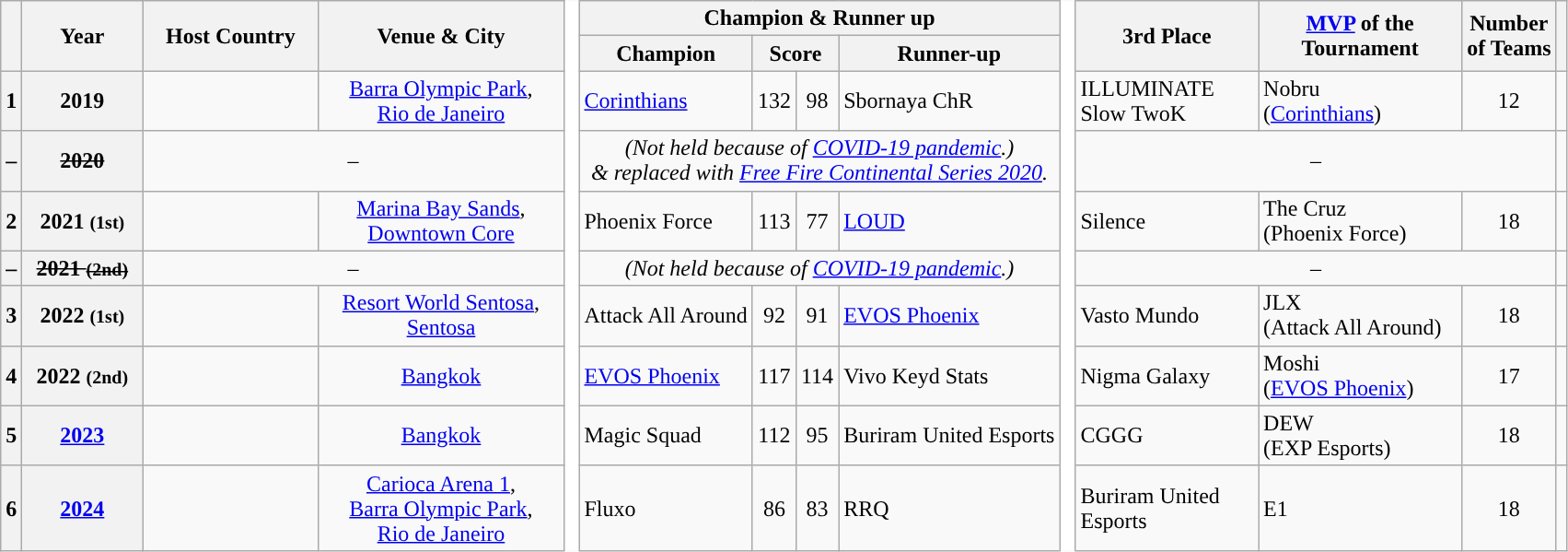<table class="wikitable" style="text-align:center">
<tr>
<th rowspan="2"></th>
<th rowspan="2" style="width:80px">Year</th>
<th rowspan="2" style="width:120px">Host Country</th>
<th rowspan="2" style="width:170px">Venue & City</th>
<td width="1%" rowspan=17 style="background-color:#ffffff;border-top-style:hidden; border-bottom-style:hidden;"></td>
<th colspan="4">Champion & Runner up</th>
<td width="1%" rowspan=17 style="background-color:#ffffff;border-top-style:hidden; border-bottom-style:hidden;"></td>
<th rowspan="2" style="width:125px">3rd Place</th>
<th rowspan="2" style="width:140px"><a href='#'>MVP</a> of the <br> Tournament</th>
<th rowspan="2">Number <br> of Teams</th>
<th rowspan="2"></th>
</tr>
<tr>
<th>Champion</th>
<th colspan="2">Score</th>
<th>Runner-up</th>
</tr>
<tr>
<th>1</th>
<th>2019</th>
<td align=left></td>
<td><a href='#'>Barra Olympic Park</a>, <br> <a href='#'>Rio de Janeiro</a></td>
<td align=left> <a href='#'>Corinthians</a></td>
<td>132</td>
<td>98</td>
<td align=left> Sbornaya ChR</td>
<td align=left> ILLUMINATE Slow TwoK</td>
<td align=left> Nobru <br> (<a href='#'>Corinthians</a>)</td>
<td>12</td>
<td></td>
</tr>
<tr>
<th>–</th>
<th><s> 2020 </s></th>
<td colspan=2>–</td>
<td colspan=4><em>(Not held because of <a href='#'>COVID-19 pandemic</a>.) <br> & replaced with <a href='#'>Free Fire Continental Series 2020</a>.</em></td>
<td colspan=3>–</td>
<td></td>
</tr>
<tr>
<th>2</th>
<th>2021 <small>(1st)</small></th>
<td align=left></td>
<td><a href='#'>Marina Bay Sands</a>, <br> <a href='#'>Downtown Core</a></td>
<td align=left> Phoenix Force</td>
<td>113</td>
<td>77</td>
<td align=left> <a href='#'>LOUD</a></td>
<td align=left> Silence</td>
<td align=left> The Cruz <br> (Phoenix Force)</td>
<td>18</td>
<td></td>
</tr>
<tr>
<th>–</th>
<th><s> 2021 <small>(2nd)</small> </s></th>
<td colspan=2>–</td>
<td colspan=4><em>(Not held because of <a href='#'>COVID-19 pandemic</a>.)</em></td>
<td colspan=3>–</td>
<td></td>
</tr>
<tr>
<th>3</th>
<th>2022 <small>(1st)</small></th>
<td align=left></td>
<td><a href='#'>Resort World Sentosa</a>, <br> <a href='#'>Sentosa</a></td>
<td align=left> Attack All Around</td>
<td>92</td>
<td>91</td>
<td align=left> <a href='#'>EVOS Phoenix</a></td>
<td align=left> Vasto Mundo</td>
<td align=left> JLX <br> (Attack All Around)</td>
<td>18</td>
<td></td>
</tr>
<tr>
<th>4</th>
<th>2022 <small>(2nd)</small></th>
<td align=left></td>
<td><a href='#'>Bangkok</a></td>
<td align=left> <a href='#'>EVOS Phoenix</a></td>
<td>117</td>
<td>114</td>
<td align=left> Vivo Keyd Stats</td>
<td align=left> Nigma Galaxy</td>
<td align=left> Moshi <br> (<a href='#'>EVOS Phoenix</a>)</td>
<td>17</td>
<td></td>
</tr>
<tr>
<th>5</th>
<th><a href='#'>2023</a></th>
<td align=left></td>
<td><a href='#'>Bangkok</a></td>
<td align=left> Magic Squad</td>
<td>112</td>
<td>95</td>
<td align=left> Buriram United Esports</td>
<td align=left> CGGG</td>
<td align=left> DEW <br> (EXP Esports)</td>
<td>18</td>
<td></td>
</tr>
<tr>
<th>6</th>
<th><a href='#'>2024</a></th>
<td align=left></td>
<td><a href='#'>Carioca Arena 1</a>, <br> <a href='#'>Barra Olympic Park</a>, <br> <a href='#'>Rio de Janeiro</a></td>
<td align=left> Fluxo</td>
<td>86</td>
<td>83</td>
<td align=left> RRQ</td>
<td align=left> Buriram United Esports</td>
<td align=left> E1</td>
<td>18</td>
<td></td>
</tr>
</table>
